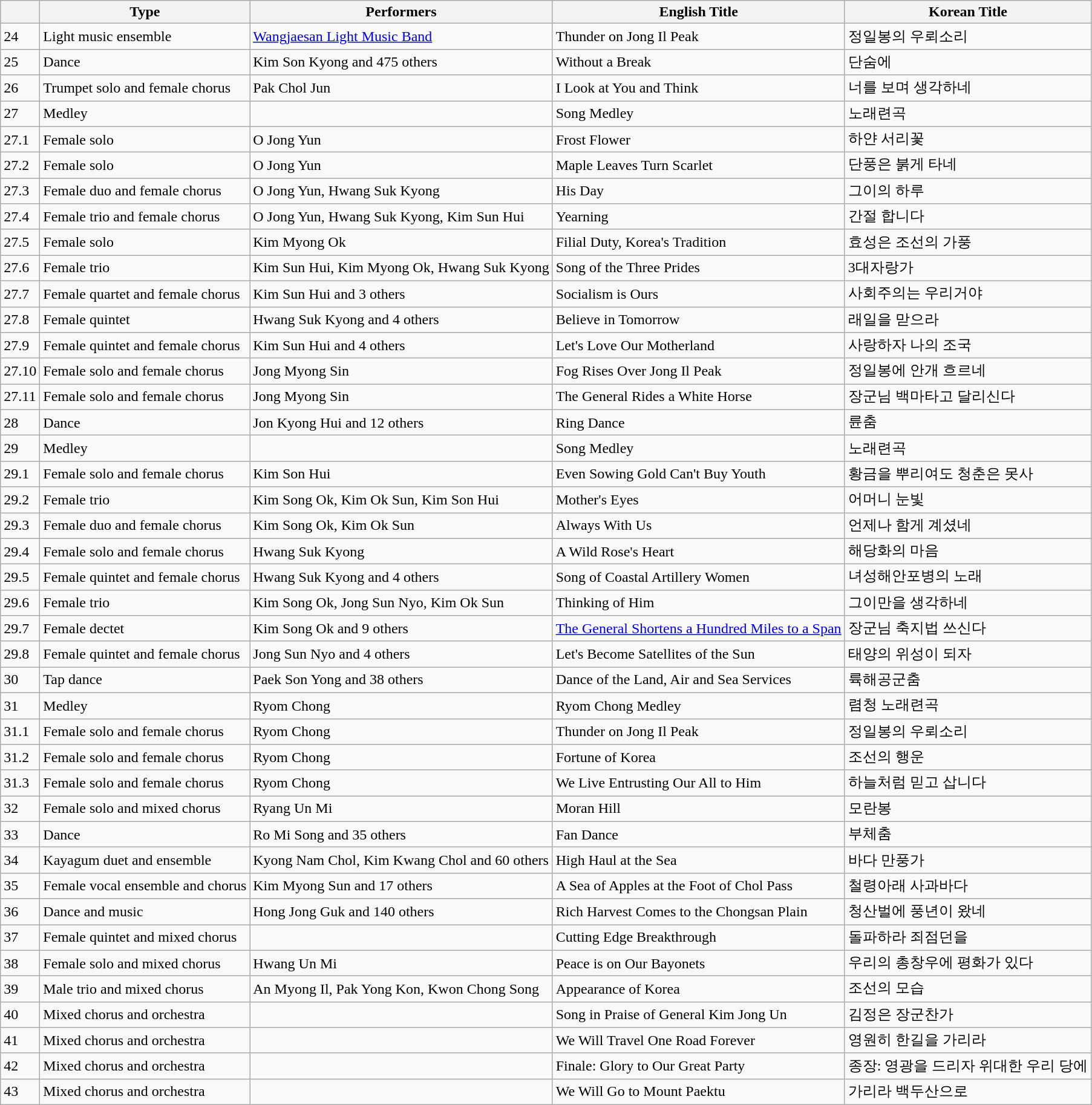<table class="wikitable">
<tr>
<th></th>
<th>Type</th>
<th>Performers</th>
<th>English Title</th>
<th>Korean Title</th>
</tr>
<tr>
<td>24</td>
<td>Light music ensemble</td>
<td><a href='#'>Wangjaesan Light Music Band</a></td>
<td>Thunder on Jong Il Peak</td>
<td>정일봉의 우뢰소리</td>
</tr>
<tr>
<td>25</td>
<td>Dance</td>
<td>Kim Son Kyong and 475 others</td>
<td>Without a Break</td>
<td>단숨에</td>
</tr>
<tr>
<td>26</td>
<td>Trumpet solo and female chorus</td>
<td>Pak Chol Jun</td>
<td>I Look at You and Think</td>
<td>너를 보며 생각하네</td>
</tr>
<tr>
<td>27</td>
<td>Medley</td>
<td></td>
<td>Song Medley</td>
<td>노래련곡</td>
</tr>
<tr>
<td>27.1</td>
<td>Female solo</td>
<td>O Jong Yun</td>
<td>Frost Flower</td>
<td>하얀 서리꽃</td>
</tr>
<tr>
<td>27.2</td>
<td>Female solo</td>
<td>O Jong Yun</td>
<td>Maple Leaves Turn Scarlet</td>
<td>단풍은 붉게 타네</td>
</tr>
<tr>
<td>27.3</td>
<td>Female duo and female chorus</td>
<td>O Jong Yun, Hwang Suk Kyong</td>
<td>His Day</td>
<td>그이의 하루</td>
</tr>
<tr>
<td>27.4</td>
<td>Female trio and female chorus</td>
<td>O Jong Yun, Hwang Suk Kyong, Kim Sun Hui</td>
<td>Yearning</td>
<td>간절 합니다</td>
</tr>
<tr>
<td>27.5</td>
<td>Female solo</td>
<td>Kim Myong Ok</td>
<td>Filial Duty, Korea's Tradition</td>
<td>효성은 조선의 가풍</td>
</tr>
<tr>
<td>27.6</td>
<td>Female trio</td>
<td>Kim Sun Hui, Kim Myong Ok, Hwang Suk Kyong</td>
<td>Song of the Three Prides</td>
<td>3대자랑가</td>
</tr>
<tr>
<td>27.7</td>
<td>Female quartet and female chorus</td>
<td>Kim Sun Hui and 3 others</td>
<td>Socialism is Ours</td>
<td>사회주의는 우리거야</td>
</tr>
<tr>
<td>27.8</td>
<td>Female quintet</td>
<td>Hwang Suk Kyong and 4 others</td>
<td>Believe in Tomorrow</td>
<td>래일을 맏으라</td>
</tr>
<tr>
<td>27.9</td>
<td>Female quintet and female chorus</td>
<td>Kim Sun Hui and 4 others</td>
<td>Let's Love Our Motherland</td>
<td>사랑하자 나의 조국</td>
</tr>
<tr>
<td>27.10</td>
<td>Female solo and female chorus</td>
<td>Jong Myong Sin</td>
<td>Fog Rises Over Jong Il Peak</td>
<td>정일봉에 안개 흐르네</td>
</tr>
<tr>
<td>27.11</td>
<td>Female solo and female chorus</td>
<td>Jong Myong Sin</td>
<td>The General Rides a White Horse</td>
<td>장군님 백마타고 달리신다</td>
</tr>
<tr>
<td>28</td>
<td>Dance</td>
<td>Jon Kyong Hui and 12 others</td>
<td>Ring Dance</td>
<td>륜춤</td>
</tr>
<tr>
<td>29</td>
<td>Medley</td>
<td></td>
<td>Song Medley</td>
<td>노래련곡</td>
</tr>
<tr>
<td>29.1</td>
<td>Female solo and female chorus</td>
<td>Kim Son Hui</td>
<td>Even Sowing Gold Can't Buy Youth</td>
<td>황금을 뿌리여도 청춘은 못사</td>
</tr>
<tr>
<td>29.2</td>
<td>Female trio</td>
<td>Kim Song Ok, Kim Ok Sun, Kim Son Hui</td>
<td>Mother's Eyes</td>
<td>어머니 눈빛</td>
</tr>
<tr>
<td>29.3</td>
<td>Female duo and female chorus</td>
<td>Kim Song Ok, Kim Ok Sun</td>
<td>Always With Us</td>
<td>언제나 함게 계셨네</td>
</tr>
<tr>
<td>29.4</td>
<td>Female solo and female chorus</td>
<td>Hwang Suk Kyong</td>
<td>A Wild Rose's Heart</td>
<td>해당화의 마음</td>
</tr>
<tr>
<td>29.5</td>
<td>Female quintet and female chorus</td>
<td>Hwang Suk Kyong and 4 others</td>
<td>Song of Coastal Artillery Women</td>
<td>녀성해안포병의 노래</td>
</tr>
<tr>
<td>29.6</td>
<td>Female trio</td>
<td>Kim Song Ok, Jong Sun Nyo, Kim Ok Sun</td>
<td>Thinking of Him</td>
<td>그이만을 생각하네</td>
</tr>
<tr>
<td>29.7</td>
<td>Female dectet</td>
<td>Kim Song Ok and 9 others</td>
<td><a href='#'>The General Shortens a Hundred Miles to a Span</a></td>
<td>장군님 축지법 쓰신다</td>
</tr>
<tr>
<td>29.8</td>
<td>Female quintet and female chorus</td>
<td>Jong Sun Nyo and 4 others</td>
<td>Let's Become Satellites of the Sun</td>
<td>태양의 위성이 되자</td>
</tr>
<tr>
<td>30</td>
<td>Tap dance</td>
<td>Paek Son Yong and 38 others</td>
<td>Dance of the Land, Air and Sea Services</td>
<td>륙해공군춤</td>
</tr>
<tr>
<td>31</td>
<td>Medley</td>
<td>Ryom Chong</td>
<td>Ryom Chong Medley</td>
<td>렴청 노래련곡</td>
</tr>
<tr>
<td>31.1</td>
<td>Female solo and female chorus</td>
<td>Ryom Chong</td>
<td>Thunder on Jong Il Peak</td>
<td>정일봉의 우뢰소리</td>
</tr>
<tr>
<td>31.2</td>
<td>Female solo and female chorus</td>
<td>Ryom Chong</td>
<td>Fortune of Korea</td>
<td>조선의 행운</td>
</tr>
<tr>
<td>31.3</td>
<td>Female solo and female chorus</td>
<td>Ryom Chong</td>
<td>We Live Entrusting Our All to Him</td>
<td>하늘처럼 믿고 삽니다</td>
</tr>
<tr>
<td>32</td>
<td>Female solo and mixed chorus</td>
<td>Ryang Un Mi</td>
<td>Moran Hill</td>
<td>모란봉</td>
</tr>
<tr>
<td>33</td>
<td>Dance</td>
<td>Ro Mi Song and 35 others</td>
<td>Fan Dance</td>
<td>부체춤</td>
</tr>
<tr>
<td>34</td>
<td>Kayagum duet and ensemble</td>
<td>Kyong Nam Chol, Kim Kwang Chol and 60 others</td>
<td>High Haul at the Sea</td>
<td>바다 만풍가</td>
</tr>
<tr>
<td>35</td>
<td>Female vocal ensemble and chorus</td>
<td>Kim Myong Sun and 17 others</td>
<td>A Sea of Apples at the Foot of Chol Pass</td>
<td>철령아래 사과바다</td>
</tr>
<tr>
<td>36</td>
<td>Dance and music</td>
<td>Hong Jong Guk and 140 others</td>
<td>Rich Harvest Comes to the Chongsan Plain</td>
<td>청산벌에 풍년이 왔네</td>
</tr>
<tr>
<td>37</td>
<td>Female quintet and mixed chorus</td>
<td></td>
<td>Cutting Edge Breakthrough</td>
<td>돌파하라 죄점던을</td>
</tr>
<tr>
<td>38</td>
<td>Female solo and mixed chorus</td>
<td>Hwang Un Mi</td>
<td>Peace is on Our Bayonets</td>
<td>우리의 총창우에 평화가 있다</td>
</tr>
<tr>
<td>39</td>
<td>Male trio and mixed chorus</td>
<td>An Myong Il, Pak Yong Kon, Kwon Chong Song</td>
<td>Appearance of Korea</td>
<td>조선의 모습</td>
</tr>
<tr>
<td>40</td>
<td>Mixed chorus and orchestra</td>
<td></td>
<td>Song in Praise of General Kim Jong Un</td>
<td>김정은 장군찬가</td>
</tr>
<tr>
<td>41</td>
<td>Mixed chorus and orchestra</td>
<td></td>
<td>We Will Travel One Road Forever</td>
<td>영원히 한길을 가리라</td>
</tr>
<tr>
<td>42</td>
<td>Mixed chorus and orchestra</td>
<td></td>
<td>Finale: Glory to Our Great Party</td>
<td>종장: 영광을 드리자 위대한 우리 당에</td>
</tr>
<tr>
<td>43</td>
<td>Mixed chorus and orchestra</td>
<td></td>
<td>We Will Go to Mount Paektu</td>
<td>가리라 백두산으로</td>
</tr>
</table>
